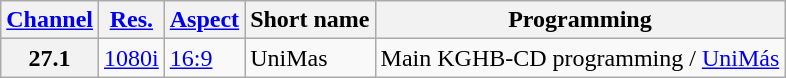<table class="wikitable">
<tr>
<th><a href='#'>Channel</a></th>
<th><a href='#'>Res.</a></th>
<th><a href='#'>Aspect</a></th>
<th>Short name</th>
<th>Programming</th>
</tr>
<tr>
<th scope = "row">27.1</th>
<td><a href='#'>1080i</a></td>
<td><a href='#'>16:9</a></td>
<td>UniMas</td>
<td>Main KGHB-CD programming / <a href='#'>UniMás</a></td>
</tr>
</table>
